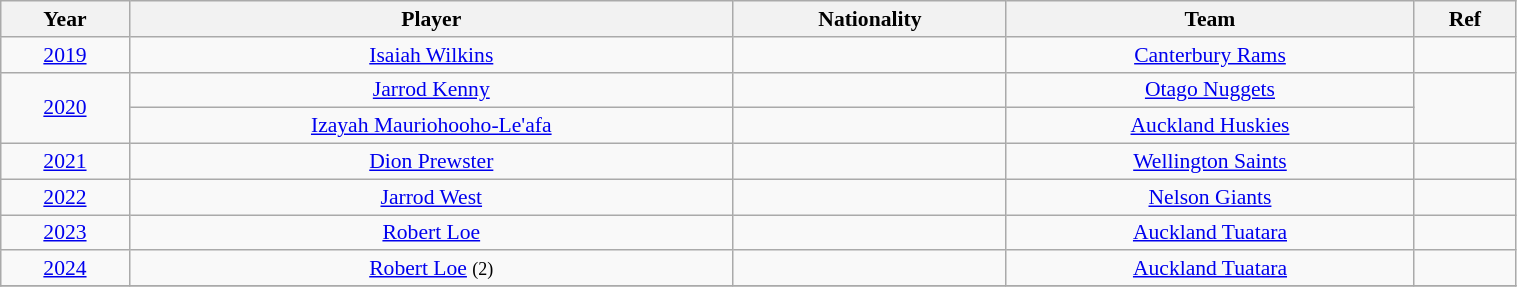<table class="wikitable" style="width: 80%; text-align:center; font-size:90%">
<tr>
<th>Year</th>
<th>Player</th>
<th>Nationality</th>
<th>Team</th>
<th>Ref</th>
</tr>
<tr>
<td><a href='#'>2019</a></td>
<td><a href='#'>Isaiah Wilkins</a></td>
<td></td>
<td><a href='#'>Canterbury Rams</a></td>
<td></td>
</tr>
<tr>
<td rowspan="2"><a href='#'>2020</a></td>
<td><a href='#'>Jarrod Kenny</a></td>
<td></td>
<td><a href='#'>Otago Nuggets</a></td>
<td rowspan="2"></td>
</tr>
<tr>
<td><a href='#'>Izayah Mauriohooho-Le'afa</a></td>
<td></td>
<td><a href='#'>Auckland Huskies</a></td>
</tr>
<tr>
<td><a href='#'>2021</a></td>
<td><a href='#'>Dion Prewster</a></td>
<td></td>
<td><a href='#'>Wellington Saints</a></td>
<td></td>
</tr>
<tr>
<td><a href='#'>2022</a></td>
<td><a href='#'>Jarrod West</a></td>
<td></td>
<td><a href='#'>Nelson Giants</a></td>
<td></td>
</tr>
<tr>
<td><a href='#'>2023</a></td>
<td><a href='#'>Robert Loe</a></td>
<td></td>
<td><a href='#'>Auckland Tuatara</a></td>
<td></td>
</tr>
<tr>
<td><a href='#'>2024</a></td>
<td><a href='#'>Robert Loe</a> <small>(2)</small></td>
<td></td>
<td><a href='#'>Auckland Tuatara</a></td>
<td></td>
</tr>
<tr>
</tr>
</table>
